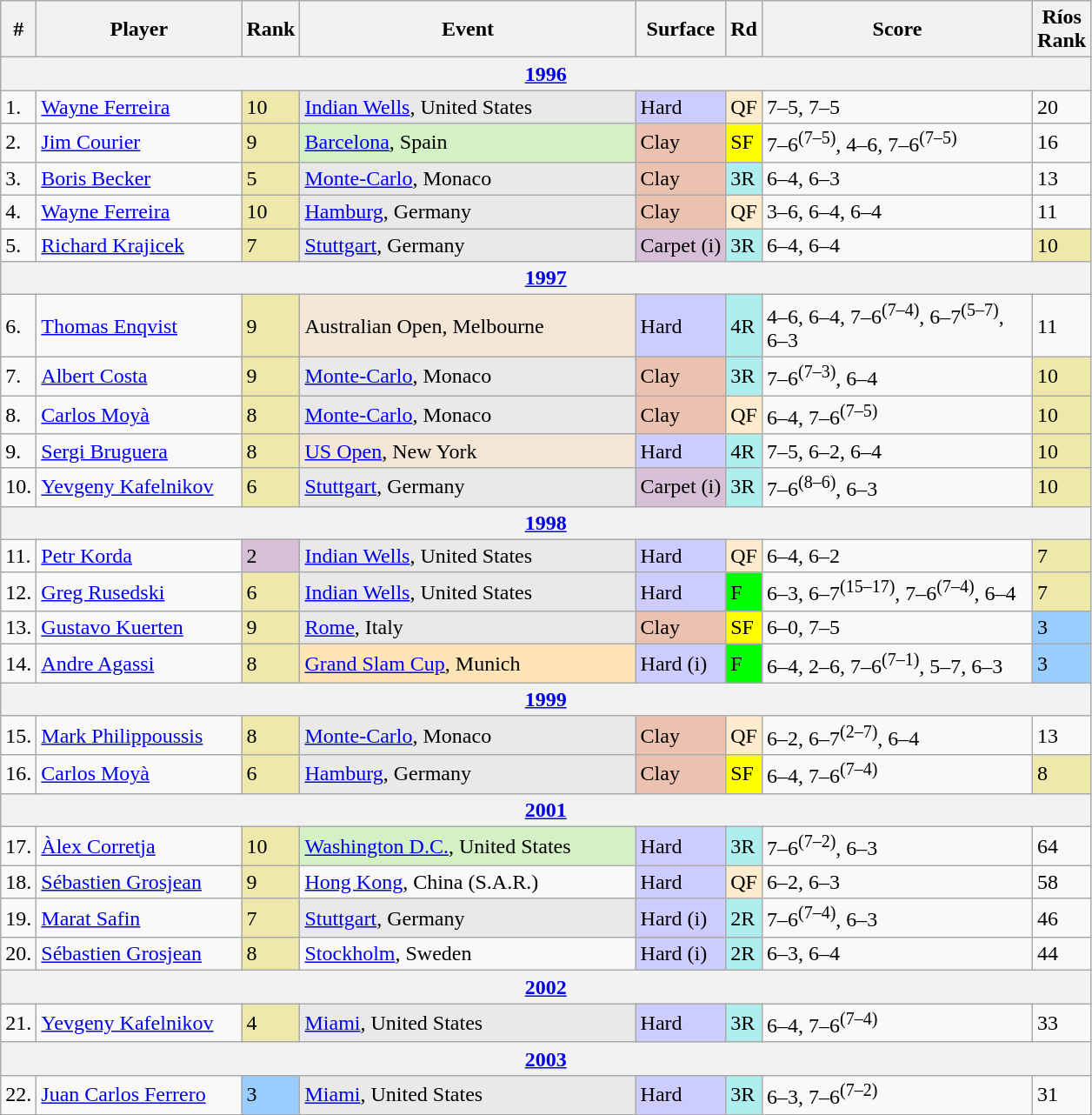<table class="wikitable sortable">
<tr>
<th>#</th>
<th width=150>Player</th>
<th>Rank</th>
<th width=250>Event</th>
<th>Surface</th>
<th>Rd</th>
<th width=200>Score</th>
<th>Ríos<br>Rank</th>
</tr>
<tr>
<th colspan=8><a href='#'>1996</a></th>
</tr>
<tr>
<td>1.</td>
<td><a href='#'>Wayne Ferreira</a></td>
<td bgcolor=EEE8AA>10</td>
<td bgcolor=e9e9e9><a href='#'>Indian Wells</a>, United States</td>
<td bgcolor=CCCCFF>Hard</td>
<td bgcolor=ffebcd>QF</td>
<td>7–5, 7–5</td>
<td>20</td>
</tr>
<tr>
<td>2.</td>
<td><a href='#'>Jim Courier</a></td>
<td bgcolor=EEE8AA>9</td>
<td bgcolor=d4f1c5><a href='#'>Barcelona</a>, Spain</td>
<td bgcolor=#ebc2af>Clay</td>
<td bgcolor=yellow>SF</td>
<td>7–6<sup>(7–5)</sup>, 4–6, 7–6<sup>(7–5)</sup></td>
<td>16</td>
</tr>
<tr>
<td>3.</td>
<td><a href='#'>Boris Becker</a></td>
<td bgcolor=EEE8AA>5</td>
<td bgcolor=e9e9e9><a href='#'>Monte-Carlo</a>, Monaco</td>
<td bgcolor=#ebc2af>Clay</td>
<td bgcolor=afeeee>3R</td>
<td>6–4, 6–3</td>
<td>13</td>
</tr>
<tr>
<td>4.</td>
<td><a href='#'>Wayne Ferreira</a></td>
<td bgcolor=EEE8AA>10</td>
<td bgcolor=e9e9e9><a href='#'>Hamburg</a>, Germany</td>
<td bgcolor=#ebc2af>Clay</td>
<td bgcolor=ffebcd>QF</td>
<td>3–6, 6–4, 6–4</td>
<td>11</td>
</tr>
<tr>
<td>5.</td>
<td><a href='#'>Richard Krajicek</a></td>
<td bgcolor=EEE8AA>7</td>
<td bgcolor=e9e9e9><a href='#'>Stuttgart</a>, Germany</td>
<td bgcolor=thistle>Carpet (i)</td>
<td bgcolor=afeeee>3R</td>
<td>6–4, 6–4</td>
<td bgcolor=EEE8AA>10</td>
</tr>
<tr>
<th colspan=8><a href='#'>1997</a></th>
</tr>
<tr>
<td>6.</td>
<td><a href='#'>Thomas Enqvist</a></td>
<td bgcolor=EEE8AA>9</td>
<td bgcolor=f3e6d7>Australian Open, Melbourne</td>
<td bgcolor=CCCCFF>Hard</td>
<td bgcolor=afeeee>4R</td>
<td>4–6, 6–4, 7–6<sup>(7–4)</sup>, 6–7<sup>(5–7)</sup>, 6–3</td>
<td>11</td>
</tr>
<tr>
<td>7.</td>
<td><a href='#'>Albert Costa</a></td>
<td bgcolor=EEE8AA>9</td>
<td bgcolor=e9e9e9><a href='#'>Monte-Carlo</a>, Monaco</td>
<td bgcolor=#ebc2af>Clay</td>
<td bgcolor=afeeee>3R</td>
<td>7–6<sup>(7–3)</sup>, 6–4</td>
<td bgcolor=EEE8AA>10</td>
</tr>
<tr>
<td>8.</td>
<td><a href='#'>Carlos Moyà</a></td>
<td bgcolor=EEE8AA>8</td>
<td bgcolor=e9e9e9><a href='#'>Monte-Carlo</a>, Monaco</td>
<td bgcolor=#ebc2af>Clay</td>
<td bgcolor=ffebcd>QF</td>
<td>6–4, 7–6<sup>(7–5)</sup></td>
<td bgcolor=EEE8AA>10</td>
</tr>
<tr>
<td>9.</td>
<td><a href='#'>Sergi Bruguera</a></td>
<td bgcolor=EEE8AA>8</td>
<td bgcolor=f3e6d7><a href='#'>US Open</a>, New York</td>
<td bgcolor=CCCCFF>Hard</td>
<td bgcolor=afeeee>4R</td>
<td>7–5, 6–2, 6–4</td>
<td bgcolor=EEE8AA>10</td>
</tr>
<tr>
<td>10.</td>
<td><a href='#'>Yevgeny Kafelnikov</a></td>
<td bgcolor=EEE8AA>6</td>
<td bgcolor=e9e9e9><a href='#'>Stuttgart</a>, Germany</td>
<td bgcolor=thistle>Carpet (i)</td>
<td bgcolor=afeeee>3R</td>
<td>7–6<sup>(8–6)</sup>, 6–3</td>
<td bgcolor=EEE8AA>10</td>
</tr>
<tr>
<th colspan=8><a href='#'>1998</a></th>
</tr>
<tr>
<td>11.</td>
<td><a href='#'>Petr Korda</a></td>
<td bgcolor=thistle>2</td>
<td bgcolor=e9e9e9><a href='#'>Indian Wells</a>, United States</td>
<td bgcolor=CCCCFF>Hard</td>
<td bgcolor=ffebcd>QF</td>
<td>6–4, 6–2</td>
<td bgcolor=EEE8AA>7</td>
</tr>
<tr>
<td>12.</td>
<td><a href='#'>Greg Rusedski</a></td>
<td bgcolor=EEE8AA>6</td>
<td bgcolor=e9e9e9><a href='#'>Indian Wells</a>, United States</td>
<td bgcolor=CCCCFF>Hard</td>
<td bgcolor=lime>F</td>
<td>6–3, 6–7<sup>(15–17)</sup>, 7–6<sup>(7–4)</sup>, 6–4</td>
<td bgcolor=EEE8AA>7</td>
</tr>
<tr>
<td>13.</td>
<td><a href='#'>Gustavo Kuerten</a></td>
<td bgcolor=EEE8AA>9</td>
<td bgcolor=e9e9e9><a href='#'>Rome</a>, Italy</td>
<td bgcolor=#ebc2af>Clay</td>
<td bgcolor=yellow>SF</td>
<td>6–0, 7–5</td>
<td bgcolor=99ccff>3</td>
</tr>
<tr>
<td>14.</td>
<td><a href='#'>Andre Agassi</a></td>
<td bgcolor=EEE8AA>8</td>
<td bgcolor=moccasin><a href='#'>Grand Slam Cup</a>, Munich</td>
<td bgcolor=CCCCFF>Hard (i)</td>
<td bgcolor=lime>F</td>
<td>6–4, 2–6, 7–6<sup>(7–1)</sup>, 5–7, 6–3</td>
<td bgcolor=99ccff>3</td>
</tr>
<tr>
<th colspan=8><a href='#'>1999</a></th>
</tr>
<tr>
<td>15.</td>
<td><a href='#'>Mark Philippoussis</a></td>
<td bgcolor=EEE8AA>8</td>
<td bgcolor=e9e9e9><a href='#'>Monte-Carlo</a>, Monaco</td>
<td bgcolor=#ebc2af>Clay</td>
<td bgcolor=ffebcd>QF</td>
<td>6–2, 6–7<sup>(2–7)</sup>, 6–4</td>
<td>13</td>
</tr>
<tr>
<td>16.</td>
<td><a href='#'>Carlos Moyà</a></td>
<td bgcolor=EEE8AA>6</td>
<td bgcolor=e9e9e9><a href='#'>Hamburg</a>, Germany</td>
<td bgcolor=#ebc2af>Clay</td>
<td bgcolor=yellow>SF</td>
<td>6–4, 7–6<sup>(7–4)</sup></td>
<td bgcolor=EEE8AA>8</td>
</tr>
<tr>
<th colspan=8><a href='#'>2001</a></th>
</tr>
<tr>
<td>17.</td>
<td><a href='#'>Àlex Corretja</a></td>
<td bgcolor=EEE8AA>10</td>
<td bgcolor=d4f1c5><a href='#'>Washington D.C.</a>, United States</td>
<td bgcolor=CCCCFF>Hard</td>
<td bgcolor=afeeee>3R</td>
<td>7–6<sup>(7–2)</sup>, 6–3</td>
<td>64</td>
</tr>
<tr>
<td>18.</td>
<td><a href='#'>Sébastien Grosjean</a></td>
<td bgcolor=EEE8AA>9</td>
<td><a href='#'>Hong Kong</a>, China (S.A.R.)</td>
<td bgcolor=CCCCFF>Hard</td>
<td bgcolor=ffebcd>QF</td>
<td>6–2, 6–3</td>
<td>58</td>
</tr>
<tr>
<td>19.</td>
<td><a href='#'>Marat Safin</a></td>
<td bgcolor=EEE8AA>7</td>
<td bgcolor=e9e9e9><a href='#'>Stuttgart</a>, Germany</td>
<td bgcolor=CCCCFF>Hard (i)</td>
<td bgcolor=afeeee>2R</td>
<td>7–6<sup>(7–4)</sup>, 6–3</td>
<td>46</td>
</tr>
<tr>
<td>20.</td>
<td><a href='#'>Sébastien Grosjean</a></td>
<td bgcolor=EEE8AA>8</td>
<td><a href='#'>Stockholm</a>, Sweden</td>
<td bgcolor=CCCCFF>Hard (i)</td>
<td bgcolor=afeeee>2R</td>
<td>6–3, 6–4</td>
<td>44</td>
</tr>
<tr>
<th colspan=8><a href='#'>2002</a></th>
</tr>
<tr>
<td>21.</td>
<td><a href='#'>Yevgeny Kafelnikov</a></td>
<td bgcolor=EEE8AA>4</td>
<td bgcolor=e9e9e9><a href='#'>Miami</a>, United States</td>
<td bgcolor=CCCCFF>Hard</td>
<td bgcolor=afeeee>3R</td>
<td>6–4, 7–6<sup>(7–4)</sup></td>
<td>33</td>
</tr>
<tr>
<th colspan=8><a href='#'>2003</a></th>
</tr>
<tr>
<td>22.</td>
<td><a href='#'>Juan Carlos Ferrero</a></td>
<td bgcolor=99ccff>3</td>
<td bgcolor=e9e9e9><a href='#'>Miami</a>, United States</td>
<td bgcolor=CCCCFF>Hard</td>
<td bgcolor=afeeee>3R</td>
<td>6–3, 7–6<sup>(7–2)</sup></td>
<td>31</td>
</tr>
</table>
